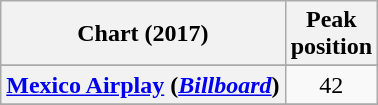<table class="wikitable sortable plainrowheaders" style="text-align:center">
<tr>
<th scope="col">Chart (2017)</th>
<th scope="col">Peak<br>position</th>
</tr>
<tr>
</tr>
<tr>
</tr>
<tr>
</tr>
<tr>
</tr>
<tr>
</tr>
<tr>
</tr>
<tr>
</tr>
<tr>
<th scope="row"><a href='#'>Mexico Airplay</a> (<em><a href='#'>Billboard</a></em>)</th>
<td>42</td>
</tr>
<tr>
</tr>
<tr>
</tr>
<tr>
</tr>
<tr>
</tr>
<tr>
</tr>
<tr>
</tr>
<tr>
</tr>
<tr>
</tr>
</table>
